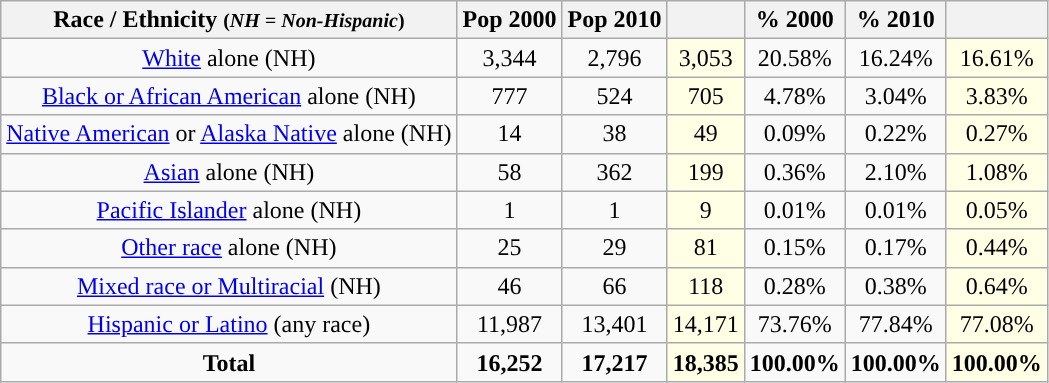<table class="wikitable" style="text-align:center;">
<tr>
<th>Race / Ethnicity <small>(<em>NH = Non-Hispanic</em>)</small></th>
<th>Pop 2000</th>
<th>Pop 2010</th>
<th></th>
<th>% 2000</th>
<th>% 2010</th>
<th></th>
</tr>
<tr>
<td><a href='#'>White</a> alone (NH)</td>
<td>3,344</td>
<td>2,796</td>
<td style='background: #ffffe6;'>3,053</td>
<td>20.58%</td>
<td>16.24%</td>
<td style='background: #ffffe6;'>16.61%</td>
</tr>
<tr>
<td><a href='#'>Black or African American</a> alone (NH)</td>
<td>777</td>
<td>524</td>
<td style='background: #ffffe6;'>705</td>
<td>4.78%</td>
<td>3.04%</td>
<td style='background: #ffffe6;'>3.83%</td>
</tr>
<tr>
<td><a href='#'>Native American</a> or <a href='#'>Alaska Native</a> alone (NH)</td>
<td>14</td>
<td>38</td>
<td style='background: #ffffe6;'>49</td>
<td>0.09%</td>
<td>0.22%</td>
<td style='background: #ffffe6;'>0.27%</td>
</tr>
<tr>
<td><a href='#'>Asian</a> alone (NH)</td>
<td>58</td>
<td>362</td>
<td style='background: #ffffe6;'>199</td>
<td>0.36%</td>
<td>2.10%</td>
<td style='background: #ffffe6;'>1.08%</td>
</tr>
<tr>
<td><a href='#'>Pacific Islander</a> alone (NH)</td>
<td>1</td>
<td>1</td>
<td style='background: #ffffe6;'>9</td>
<td>0.01%</td>
<td>0.01%</td>
<td style='background: #ffffe6;'>0.05%</td>
</tr>
<tr>
<td><a href='#'>Other race</a> alone (NH)</td>
<td>25</td>
<td>29</td>
<td style='background: #ffffe6;'>81</td>
<td>0.15%</td>
<td>0.17%</td>
<td style='background: #ffffe6;'>0.44%</td>
</tr>
<tr>
<td><a href='#'>Mixed race or Multiracial</a> (NH)</td>
<td>46</td>
<td>66</td>
<td style='background: #ffffe6;'>118</td>
<td>0.28%</td>
<td>0.38%</td>
<td style='background: #ffffe6;'>0.64%</td>
</tr>
<tr>
<td><a href='#'>Hispanic or Latino</a> (any race)</td>
<td>11,987</td>
<td>13,401</td>
<td style='background: #ffffe6;'>14,171</td>
<td>73.76%</td>
<td>77.84%</td>
<td style='background: #ffffe6;'>77.08%</td>
</tr>
<tr>
<td><strong>Total</strong></td>
<td><strong>16,252</strong></td>
<td><strong>17,217</strong></td>
<td style='background: #ffffe6;'><strong>18,385</strong></td>
<td><strong>100.00%</strong></td>
<td><strong>100.00%</strong></td>
<td style='background: #ffffe6;'><strong>100.00%</strong></td>
</tr>
</table>
